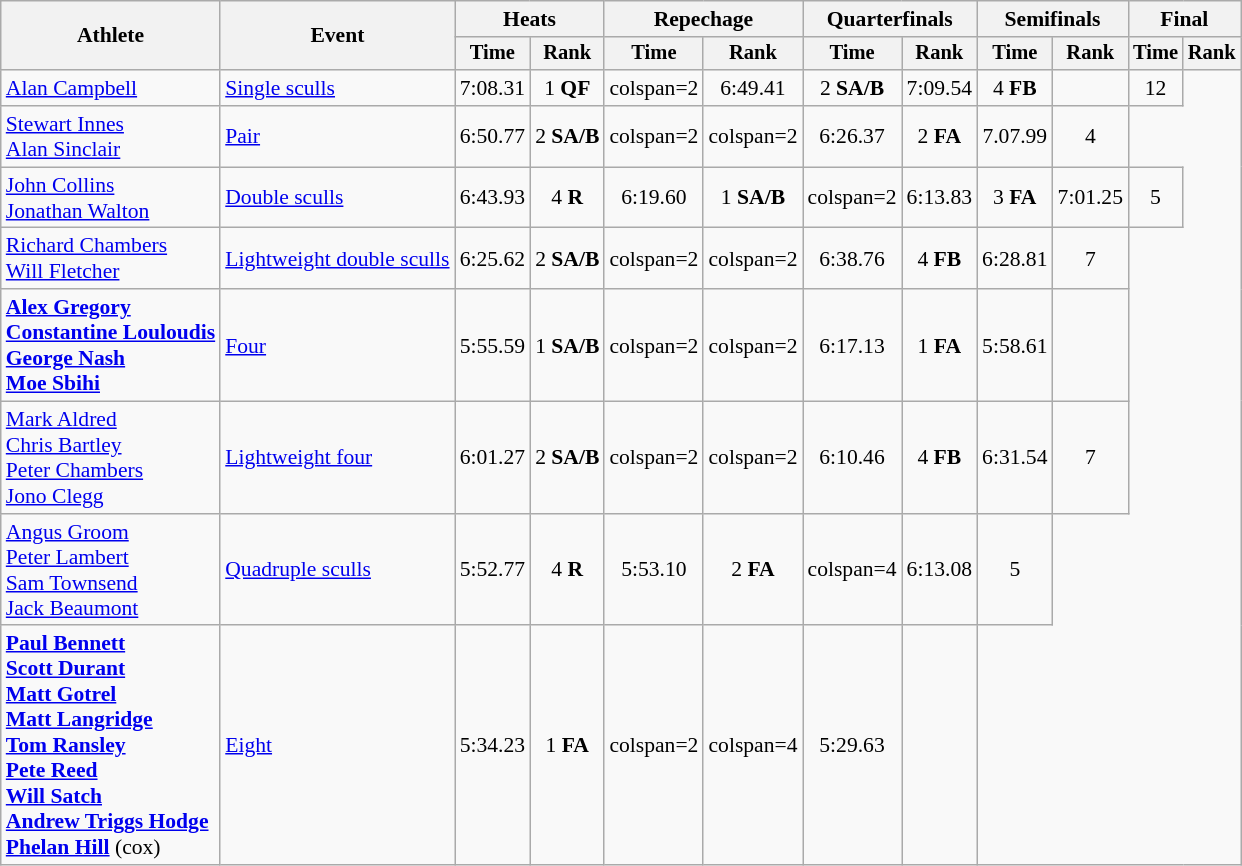<table class="wikitable" style="font-size:90%">
<tr>
<th rowspan="2">Athlete</th>
<th rowspan="2">Event</th>
<th colspan="2">Heats</th>
<th colspan="2">Repechage</th>
<th colspan="2">Quarterfinals</th>
<th colspan="2">Semifinals</th>
<th colspan="2">Final</th>
</tr>
<tr style="font-size:95%">
<th>Time</th>
<th>Rank</th>
<th>Time</th>
<th>Rank</th>
<th>Time</th>
<th>Rank</th>
<th>Time</th>
<th>Rank</th>
<th>Time</th>
<th>Rank</th>
</tr>
<tr align=center>
<td align=left><a href='#'>Alan Campbell</a></td>
<td align=left><a href='#'>Single sculls</a></td>
<td>7:08.31</td>
<td>1 <strong>QF</strong></td>
<td>colspan=2 </td>
<td>6:49.41</td>
<td>2 <strong>SA/B</strong></td>
<td>7:09.54</td>
<td>4 <strong>FB</strong></td>
<td></td>
<td>12</td>
</tr>
<tr align=center>
<td align=left><a href='#'>Stewart Innes</a><br><a href='#'>Alan Sinclair</a></td>
<td align=left><a href='#'>Pair</a></td>
<td>6:50.77</td>
<td>2 <strong>SA/B</strong></td>
<td>colspan=2 </td>
<td>colspan=2 </td>
<td>6:26.37</td>
<td>2 <strong>FA</strong></td>
<td>7.07.99</td>
<td>4</td>
</tr>
<tr align=center>
<td align=left><a href='#'>John Collins</a><br><a href='#'>Jonathan Walton</a></td>
<td align=left><a href='#'>Double sculls</a></td>
<td>6:43.93</td>
<td>4 <strong>R</strong></td>
<td>6:19.60</td>
<td>1 <strong>SA/B</strong></td>
<td>colspan=2 </td>
<td>6:13.83</td>
<td>3 <strong>FA</strong></td>
<td>7:01.25</td>
<td>5</td>
</tr>
<tr align=center>
<td align=left><a href='#'>Richard Chambers</a><br><a href='#'>Will Fletcher</a></td>
<td align=left><a href='#'>Lightweight double sculls</a></td>
<td>6:25.62</td>
<td>2 <strong>SA/B</strong></td>
<td>colspan=2 </td>
<td>colspan=2 </td>
<td>6:38.76</td>
<td>4 <strong>FB</strong></td>
<td>6:28.81</td>
<td>7</td>
</tr>
<tr align=center>
<td align=left><strong><a href='#'>Alex Gregory</a><br><a href='#'>Constantine Louloudis</a><br><a href='#'>George Nash</a><br><a href='#'>Moe Sbihi</a></strong></td>
<td align=left><a href='#'>Four</a></td>
<td>5:55.59</td>
<td>1 <strong>SA/B</strong></td>
<td>colspan=2 </td>
<td>colspan=2 </td>
<td>6:17.13</td>
<td>1 <strong>FA</strong></td>
<td>5:58.61</td>
<td></td>
</tr>
<tr align=center>
<td align=left><a href='#'>Mark Aldred</a><br><a href='#'>Chris Bartley</a><br><a href='#'>Peter Chambers</a><br><a href='#'>Jono Clegg</a></td>
<td align=left><a href='#'>Lightweight four</a></td>
<td>6:01.27</td>
<td>2 <strong>SA/B</strong></td>
<td>colspan=2 </td>
<td>colspan=2 </td>
<td>6:10.46</td>
<td>4 <strong>FB</strong></td>
<td>6:31.54</td>
<td>7</td>
</tr>
<tr align=center>
<td align=left><a href='#'>Angus Groom</a><br><a href='#'>Peter Lambert</a><br><a href='#'>Sam Townsend</a><br><a href='#'>Jack Beaumont</a></td>
<td align=left><a href='#'>Quadruple sculls</a></td>
<td>5:52.77</td>
<td>4 <strong>R</strong></td>
<td>5:53.10</td>
<td>2  <strong>FA</strong></td>
<td>colspan=4 </td>
<td>6:13.08</td>
<td>5</td>
</tr>
<tr align=center>
<td align=left><strong><a href='#'>Paul Bennett</a><br><a href='#'>Scott Durant</a><br><a href='#'>Matt Gotrel</a><br><a href='#'>Matt Langridge</a><br><a href='#'>Tom Ransley</a><br><a href='#'>Pete Reed</a><br><a href='#'>Will Satch</a><br><a href='#'>Andrew Triggs Hodge</a><br><a href='#'>Phelan Hill</a></strong> (cox)</td>
<td align=left><a href='#'>Eight</a></td>
<td>5:34.23</td>
<td>1 <strong>FA</strong></td>
<td>colspan=2 </td>
<td>colspan=4 </td>
<td>5:29.63</td>
<td></td>
</tr>
</table>
